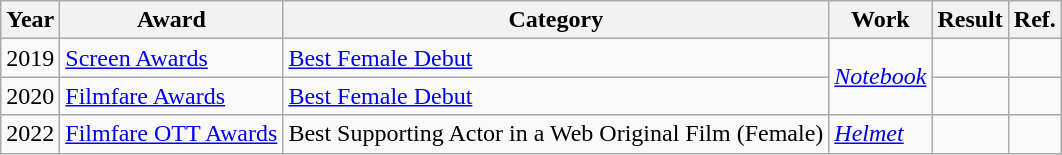<table class="wikitable">
<tr>
<th>Year</th>
<th>Award</th>
<th>Category</th>
<th>Work</th>
<th>Result</th>
<th>Ref.</th>
</tr>
<tr>
<td>2019</td>
<td><a href='#'>Screen Awards</a></td>
<td><a href='#'>Best Female Debut</a></td>
<td rowspan="2"><em><a href='#'>Notebook</a></em></td>
<td></td>
<td></td>
</tr>
<tr>
<td>2020</td>
<td><a href='#'>Filmfare Awards</a></td>
<td><a href='#'>Best Female Debut</a></td>
<td></td>
<td></td>
</tr>
<tr>
<td>2022</td>
<td><a href='#'>Filmfare OTT Awards</a></td>
<td>Best Supporting Actor in a Web Original Film (Female)</td>
<td><em><a href='#'>Helmet</a></em></td>
<td></td>
<td></td>
</tr>
</table>
